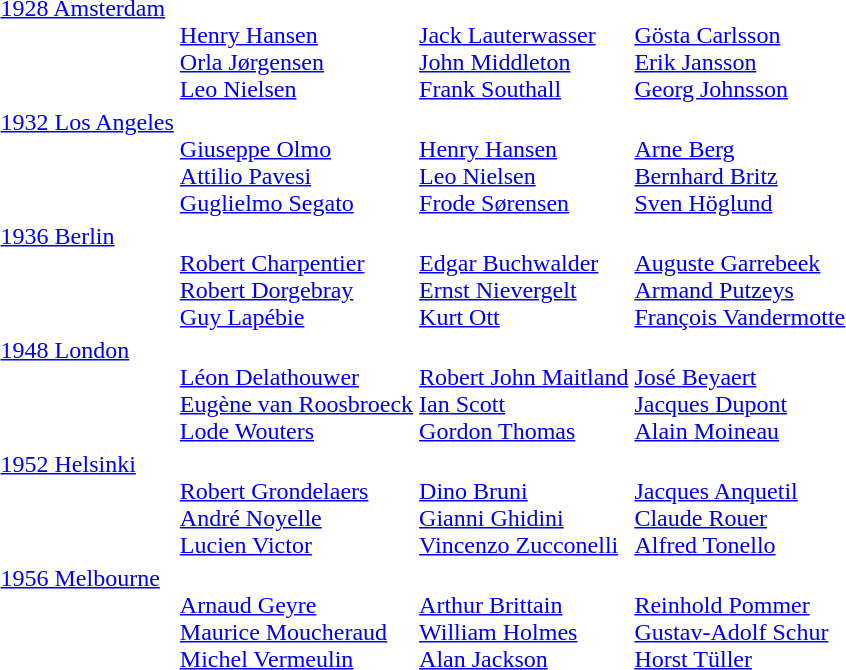<table>
<tr valign="top">
<td><a href='#'>1928 Amsterdam</a><br></td>
<td><br><a href='#'>Henry Hansen</a><br><a href='#'>Orla Jørgensen</a><br><a href='#'>Leo Nielsen</a></td>
<td><br><a href='#'>Jack Lauterwasser</a><br><a href='#'>John Middleton</a><br><a href='#'>Frank Southall</a></td>
<td><br><a href='#'>Gösta Carlsson</a><br><a href='#'>Erik Jansson</a><br><a href='#'>Georg Johnsson</a></td>
</tr>
<tr valign="top">
<td><a href='#'>1932 Los Angeles</a><br></td>
<td><br><a href='#'>Giuseppe Olmo</a><br><a href='#'>Attilio Pavesi</a><br><a href='#'>Guglielmo Segato</a></td>
<td><br><a href='#'>Henry Hansen</a><br><a href='#'>Leo Nielsen</a><br><a href='#'>Frode Sørensen</a></td>
<td><br><a href='#'>Arne Berg</a><br><a href='#'>Bernhard Britz</a><br><a href='#'>Sven Höglund</a></td>
</tr>
<tr valign="top">
<td><a href='#'>1936 Berlin</a><br></td>
<td><br><a href='#'>Robert Charpentier</a><br><a href='#'>Robert Dorgebray</a><br><a href='#'>Guy Lapébie</a></td>
<td><br><a href='#'>Edgar Buchwalder</a><br><a href='#'>Ernst Nievergelt</a><br><a href='#'>Kurt Ott</a></td>
<td><br><a href='#'>Auguste Garrebeek</a><br><a href='#'>Armand Putzeys</a><br><a href='#'>François Vandermotte</a></td>
</tr>
<tr valign="top">
<td><a href='#'>1948 London</a><br></td>
<td><br><a href='#'>Léon Delathouwer</a><br><a href='#'>Eugène van Roosbroeck</a><br><a href='#'>Lode Wouters</a></td>
<td><br><a href='#'>Robert John Maitland</a><br><a href='#'>Ian Scott</a><br><a href='#'>Gordon Thomas</a></td>
<td><br><a href='#'>José Beyaert</a><br><a href='#'>Jacques Dupont</a><br><a href='#'>Alain Moineau</a></td>
</tr>
<tr valign="top">
<td><a href='#'>1952 Helsinki</a><br></td>
<td><br><a href='#'>Robert Grondelaers</a><br><a href='#'>André Noyelle</a><br><a href='#'>Lucien Victor</a></td>
<td><br><a href='#'>Dino Bruni</a><br><a href='#'>Gianni Ghidini</a><br><a href='#'>Vincenzo Zucconelli</a></td>
<td><br><a href='#'>Jacques Anquetil</a><br><a href='#'>Claude Rouer</a><br><a href='#'>Alfred Tonello</a></td>
</tr>
<tr valign="top">
<td><a href='#'>1956 Melbourne</a><br></td>
<td><br><a href='#'>Arnaud Geyre</a><br><a href='#'>Maurice Moucheraud</a><br><a href='#'>Michel Vermeulin</a></td>
<td><br><a href='#'>Arthur Brittain</a><br><a href='#'>William Holmes</a><br><a href='#'>Alan Jackson</a></td>
<td><br><a href='#'>Reinhold Pommer</a><br><a href='#'>Gustav-Adolf Schur</a><br><a href='#'>Horst Tüller</a></td>
</tr>
</table>
